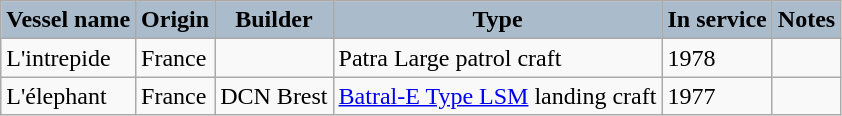<table class="wikitable">
<tr>
<th style="text-align:center; background:#aabccc;">Vessel name</th>
<th style="text-align:center; background:#aabccc;">Origin</th>
<th style="text-align:center; background:#aabccc;">Builder</th>
<th style="text-align:center; background:#aabccc;">Type</th>
<th style="text-align:center; background:#aabccc;">In service</th>
<th style="text-align:center; background:#aabccc;">Notes</th>
</tr>
<tr>
<td>L'intrepide</td>
<td>France</td>
<td></td>
<td>Patra Large patrol craft</td>
<td>1978</td>
<td></td>
</tr>
<tr>
<td>L'élephant</td>
<td>France</td>
<td>DCN Brest</td>
<td><a href='#'>Batral-E Type LSM</a> landing craft</td>
<td>1977</td>
<td></td>
</tr>
</table>
